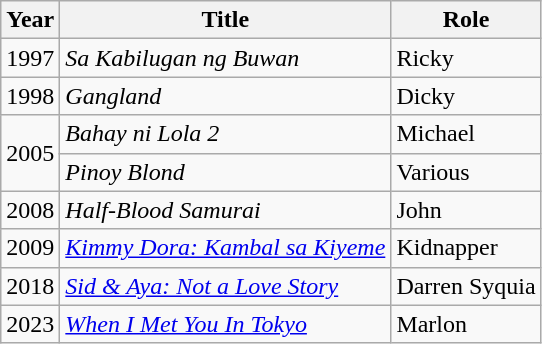<table class="wikitable">
<tr>
<th>Year</th>
<th>Title</th>
<th>Role</th>
</tr>
<tr>
<td>1997</td>
<td><em>Sa Kabilugan ng Buwan</em></td>
<td>Ricky</td>
</tr>
<tr>
<td>1998</td>
<td><em>Gangland</em></td>
<td>Dicky</td>
</tr>
<tr>
<td rowspan="2">2005</td>
<td><em>Bahay ni Lola 2</em></td>
<td>Michael</td>
</tr>
<tr>
<td><em>Pinoy Blond</em></td>
<td>Various</td>
</tr>
<tr>
<td>2008</td>
<td><em>Half-Blood Samurai</em></td>
<td>John</td>
</tr>
<tr>
<td>2009</td>
<td><em><a href='#'>Kimmy Dora: Kambal sa Kiyeme</a></em></td>
<td>Kidnapper</td>
</tr>
<tr>
<td>2018</td>
<td><em><a href='#'>Sid & Aya: Not a Love Story</a></em></td>
<td>Darren Syquia</td>
</tr>
<tr>
<td>2023</td>
<td><em><a href='#'>When I Met You In Tokyo</a></em></td>
<td>Marlon</td>
</tr>
</table>
